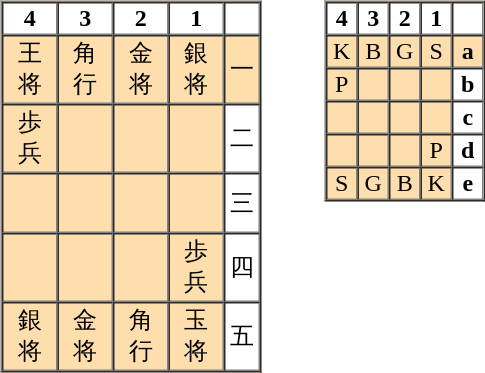<table border="0">
<tr>
<td valign="top"><br><table style="background:#ffdead" border="1" cellspacing="0">
<tr align=center border="0" style="background:white;">
<th style="width:33px">4</th>
<th style="width:33px">3</th>
<th style="width:33px">2</th>
<th style="width:33px">1</th>
<th> </th>
</tr>
<tr align=center>
<td>王<br>将</td>
<td>角<br>行</td>
<td>金<br>将</td>
<td>銀<br>将</td>
<td style="width:20px" style="background:white;">一</td>
</tr>
<tr align=center>
<td>歩<br>兵</td>
<td> </td>
<td> </td>
<td> </td>
<td style="background:white;">二</td>
</tr>
<tr align=center>
<td> <br> </td>
<td> </td>
<td> </td>
<td> </td>
<td style="background:white;">三</td>
</tr>
<tr align=center>
<td> </td>
<td> </td>
<td> </td>
<td>歩<br>兵</td>
<td style="background:white;">四</td>
</tr>
<tr align=center>
<td>銀<br>将</td>
<td>金<br>将</td>
<td>角<br>行</td>
<td>玉<br>将</td>
<td style="background:white;">五</td>
</tr>
</table>
</td>
<td style="width:34px"> </td>
<td valign="top"><br><table style="background:#ffdead" border="1" cellspacing="0">
<tr align=center border="0" style="background:white;">
<th style="width:17px">4</th>
<th style="width:17px">3</th>
<th style="width:17px">2</th>
<th style="width:17px">1</th>
<th style="width:17px"> </th>
</tr>
<tr align=center>
<td>K</td>
<td>B</td>
<td>G</td>
<td>S</td>
<td style="width:15px" style="background:white;"><strong>a</strong></td>
</tr>
<tr align=center>
<td>P</td>
<td> </td>
<td> </td>
<td> </td>
<td style="background:white;"><strong>b</strong></td>
</tr>
<tr align=center>
<td> </td>
<td> </td>
<td> </td>
<td> </td>
<td style="background:white;"><strong>c</strong></td>
</tr>
<tr align=center>
<td> </td>
<td> </td>
<td> </td>
<td>P</td>
<td style="background:white;"><strong>d</strong></td>
</tr>
<tr align=center>
<td>S</td>
<td>G</td>
<td>B</td>
<td>K</td>
<td style="background:white;"><strong>e</strong></td>
</tr>
</table>
</td>
</tr>
</table>
